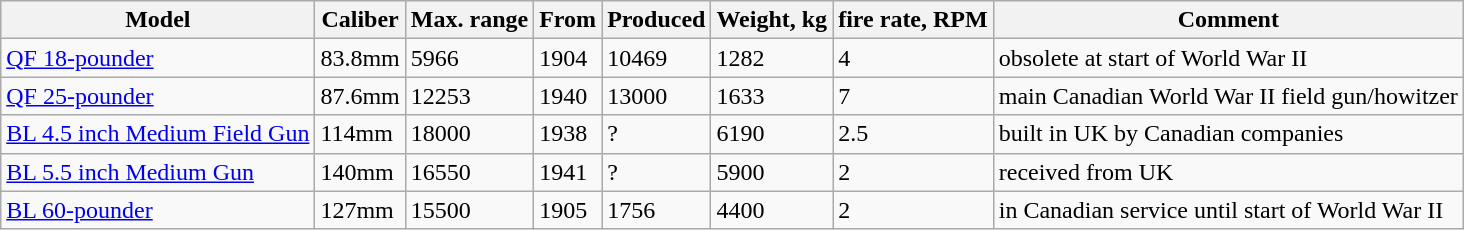<table class="wikitable sortable">
<tr>
<th>Model</th>
<th>Caliber</th>
<th>Max. range</th>
<th>From</th>
<th>Produced</th>
<th>Weight, kg</th>
<th>fire rate, RPM</th>
<th>Comment</th>
</tr>
<tr>
<td><a href='#'>QF 18-pounder</a></td>
<td>83.8mm</td>
<td>5966</td>
<td>1904</td>
<td>10469</td>
<td>1282</td>
<td>4</td>
<td>obsolete at start of World War II</td>
</tr>
<tr>
<td><a href='#'>QF 25-pounder</a></td>
<td>87.6mm</td>
<td>12253</td>
<td>1940</td>
<td>13000</td>
<td>1633</td>
<td>7</td>
<td>main Canadian World War II field gun/howitzer</td>
</tr>
<tr>
<td><a href='#'>BL 4.5 inch Medium Field Gun</a></td>
<td>114mm</td>
<td>18000</td>
<td>1938</td>
<td>?</td>
<td>6190</td>
<td>2.5</td>
<td>built in UK by Canadian companies</td>
</tr>
<tr>
<td><a href='#'>BL 5.5 inch Medium Gun</a></td>
<td>140mm</td>
<td>16550</td>
<td>1941</td>
<td>?</td>
<td>5900</td>
<td>2</td>
<td>received from UK</td>
</tr>
<tr>
<td><a href='#'>BL 60-pounder</a></td>
<td>127mm</td>
<td>15500</td>
<td>1905</td>
<td>1756</td>
<td>4400</td>
<td>2</td>
<td>in Canadian service until start of World War II</td>
</tr>
</table>
